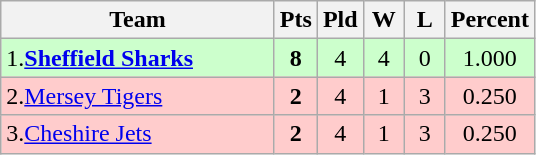<table class="wikitable" style="text-align: center;">
<tr>
<th width="175">Team</th>
<th width="20" abbr="Points">Pts</th>
<th width="20" abbr="Played">Pld</th>
<th width="20" abbr="Won">W</th>
<th width="20" abbr="Lost">L</th>
<th width="20" abbr="Percentage">Percent</th>
</tr>
<tr style="background: #ccffcc;">
<td style="text-align:left;">1.<strong><a href='#'>Sheffield Sharks</a></strong></td>
<td><strong>8</strong></td>
<td>4</td>
<td>4</td>
<td>0</td>
<td>1.000</td>
</tr>
<tr style="background: #ffcccc;">
<td style="text-align:left;">2.<a href='#'>Mersey Tigers</a></td>
<td><strong>2</strong></td>
<td>4</td>
<td>1</td>
<td>3</td>
<td>0.250</td>
</tr>
<tr style="background: #ffcccc;">
<td style="text-align:left;">3.<a href='#'>Cheshire Jets</a></td>
<td><strong>2</strong></td>
<td>4</td>
<td>1</td>
<td>3</td>
<td>0.250</td>
</tr>
</table>
